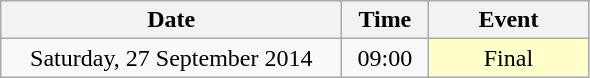<table class = "wikitable" style="text-align:center;">
<tr>
<th width=220>Date</th>
<th width=50>Time</th>
<th width=100>Event</th>
</tr>
<tr>
<td>Saturday, 27 September 2014</td>
<td>09:00</td>
<td bgcolor=ffffcc>Final</td>
</tr>
</table>
